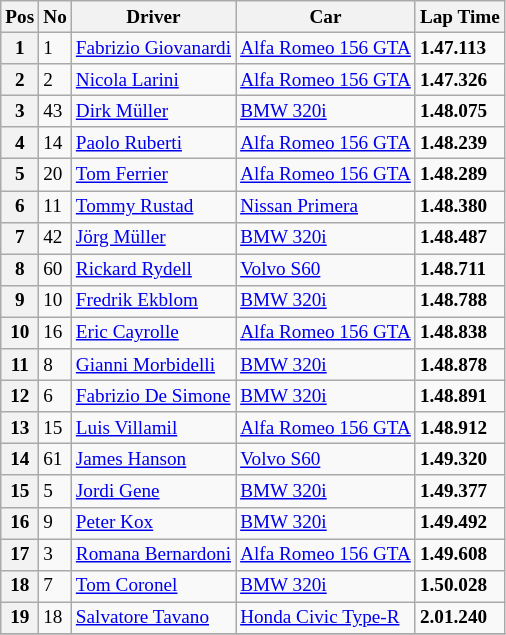<table class="wikitable" style="font-size: 80%;">
<tr>
<th>Pos</th>
<th>No</th>
<th>Driver</th>
<th>Car</th>
<th>Lap Time</th>
</tr>
<tr>
<th>1</th>
<td>1</td>
<td> <a href='#'>Fabrizio Giovanardi</a></td>
<td><a href='#'>Alfa Romeo 156 GTA</a></td>
<td><strong>1.47.113</strong></td>
</tr>
<tr>
<th>2</th>
<td>2</td>
<td> <a href='#'>Nicola Larini</a></td>
<td><a href='#'>Alfa Romeo 156 GTA</a></td>
<td><strong>1.47.326</strong></td>
</tr>
<tr>
<th>3</th>
<td>43</td>
<td> <a href='#'>Dirk Müller</a></td>
<td><a href='#'>BMW 320i</a></td>
<td><strong>1.48.075</strong></td>
</tr>
<tr>
<th>4</th>
<td>14</td>
<td> <a href='#'>Paolo Ruberti</a></td>
<td><a href='#'>Alfa Romeo 156 GTA</a></td>
<td><strong>1.48.239</strong></td>
</tr>
<tr>
<th>5</th>
<td>20</td>
<td> <a href='#'>Tom Ferrier</a></td>
<td><a href='#'>Alfa Romeo 156 GTA</a></td>
<td><strong>1.48.289</strong></td>
</tr>
<tr>
<th>6</th>
<td>11</td>
<td> <a href='#'>Tommy Rustad</a></td>
<td><a href='#'>Nissan Primera</a></td>
<td><strong>1.48.380</strong></td>
</tr>
<tr>
<th>7</th>
<td>42</td>
<td> <a href='#'>Jörg Müller</a></td>
<td><a href='#'>BMW 320i</a></td>
<td><strong>1.48.487</strong></td>
</tr>
<tr>
<th>8</th>
<td>60</td>
<td> <a href='#'>Rickard Rydell</a></td>
<td><a href='#'>Volvo S60</a></td>
<td><strong>1.48.711</strong></td>
</tr>
<tr>
<th>9</th>
<td>10</td>
<td> <a href='#'>Fredrik Ekblom</a></td>
<td><a href='#'>BMW 320i</a></td>
<td><strong>1.48.788</strong></td>
</tr>
<tr>
<th>10</th>
<td>16</td>
<td> <a href='#'>Eric Cayrolle</a></td>
<td><a href='#'>Alfa Romeo 156 GTA</a></td>
<td><strong>1.48.838</strong></td>
</tr>
<tr>
<th>11</th>
<td>8</td>
<td> <a href='#'>Gianni Morbidelli</a></td>
<td><a href='#'>BMW 320i</a></td>
<td><strong>1.48.878</strong></td>
</tr>
<tr>
<th>12</th>
<td>6</td>
<td> <a href='#'>Fabrizio De Simone</a></td>
<td><a href='#'>BMW 320i</a></td>
<td><strong>1.48.891</strong></td>
</tr>
<tr>
<th>13</th>
<td>15</td>
<td> <a href='#'>Luis Villamil</a></td>
<td><a href='#'>Alfa Romeo 156 GTA</a></td>
<td><strong>1.48.912</strong></td>
</tr>
<tr>
<th>14</th>
<td>61</td>
<td> <a href='#'>James Hanson</a></td>
<td><a href='#'>Volvo S60</a></td>
<td><strong>1.49.320</strong></td>
</tr>
<tr>
<th>15</th>
<td>5</td>
<td> <a href='#'>Jordi Gene</a></td>
<td><a href='#'>BMW 320i</a></td>
<td><strong>1.49.377</strong></td>
</tr>
<tr>
<th>16</th>
<td>9</td>
<td> <a href='#'>Peter Kox</a></td>
<td><a href='#'>BMW 320i</a></td>
<td><strong>1.49.492</strong></td>
</tr>
<tr>
<th>17</th>
<td>3</td>
<td> <a href='#'>Romana Bernardoni</a></td>
<td><a href='#'>Alfa Romeo 156 GTA</a></td>
<td><strong>1.49.608</strong></td>
</tr>
<tr>
<th>18</th>
<td>7</td>
<td> <a href='#'>Tom Coronel</a></td>
<td><a href='#'>BMW 320i</a></td>
<td><strong>1.50.028</strong></td>
</tr>
<tr>
<th>19</th>
<td>18</td>
<td> <a href='#'>Salvatore Tavano</a></td>
<td><a href='#'>Honda Civic Type-R</a></td>
<td><strong>2.01.240</strong></td>
</tr>
<tr>
</tr>
</table>
